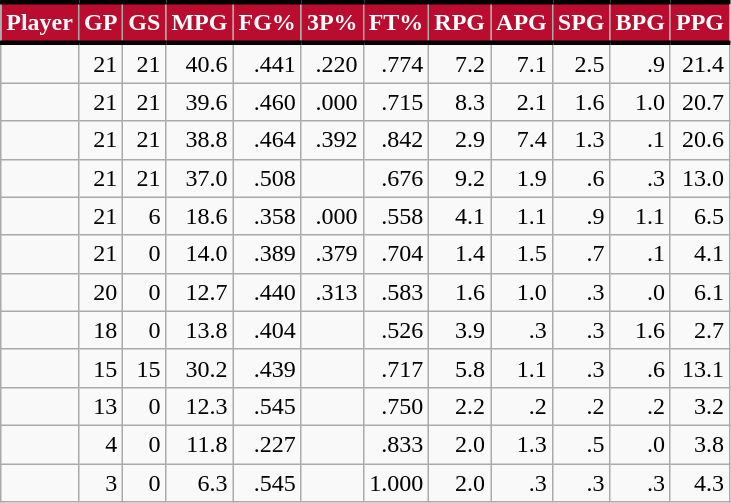<table class="wikitable sortable" style="text-align:right;">
<tr>
<th style="background:#BA0C2F; color:#FFFFFF; border-top:#010101 3px solid; border-bottom:#010101 3px solid;">Player</th>
<th style="background:#BA0C2F; color:#FFFFFF; border-top:#010101 3px solid; border-bottom:#010101 3px solid;">GP</th>
<th style="background:#BA0C2F; color:#FFFFFF; border-top:#010101 3px solid; border-bottom:#010101 3px solid;">GS</th>
<th style="background:#BA0C2F; color:#FFFFFF; border-top:#010101 3px solid; border-bottom:#010101 3px solid;">MPG</th>
<th style="background:#BA0C2F; color:#FFFFFF; border-top:#010101 3px solid; border-bottom:#010101 3px solid;">FG%</th>
<th style="background:#BA0C2F; color:#FFFFFF; border-top:#010101 3px solid; border-bottom:#010101 3px solid;">3P%</th>
<th style="background:#BA0C2F; color:#FFFFFF; border-top:#010101 3px solid; border-bottom:#010101 3px solid;">FT%</th>
<th style="background:#BA0C2F; color:#FFFFFF; border-top:#010101 3px solid; border-bottom:#010101 3px solid;">RPG</th>
<th style="background:#BA0C2F; color:#FFFFFF; border-top:#010101 3px solid; border-bottom:#010101 3px solid;">APG</th>
<th style="background:#BA0C2F; color:#FFFFFF; border-top:#010101 3px solid; border-bottom:#010101 3px solid;">SPG</th>
<th style="background:#BA0C2F; color:#FFFFFF; border-top:#010101 3px solid; border-bottom:#010101 3px solid;">BPG</th>
<th style="background:#BA0C2F; color:#FFFFFF; border-top:#010101 3px solid; border-bottom:#010101 3px solid;">PPG</th>
</tr>
<tr>
<td style="text-align:left;"></td>
<td>21</td>
<td>21</td>
<td>40.6</td>
<td>.441</td>
<td>.220</td>
<td>.774</td>
<td>7.2</td>
<td>7.1</td>
<td>2.5</td>
<td>.9</td>
<td>21.4</td>
</tr>
<tr>
<td style="text-align:left;"></td>
<td>21</td>
<td>21</td>
<td>39.6</td>
<td>.460</td>
<td>.000</td>
<td>.715</td>
<td>8.3</td>
<td>2.1</td>
<td>1.6</td>
<td>1.0</td>
<td>20.7</td>
</tr>
<tr>
<td style="text-align:left;"></td>
<td>21</td>
<td>21</td>
<td>38.8</td>
<td>.464</td>
<td>.392</td>
<td>.842</td>
<td>2.9</td>
<td>7.4</td>
<td>1.3</td>
<td>.1</td>
<td>20.6</td>
</tr>
<tr>
<td style="text-align:left;"></td>
<td>21</td>
<td>21</td>
<td>37.0</td>
<td>.508</td>
<td></td>
<td>.676</td>
<td>9.2</td>
<td>1.9</td>
<td>.6</td>
<td>.3</td>
<td>13.0</td>
</tr>
<tr>
<td style="text-align:left;"></td>
<td>21</td>
<td>6</td>
<td>18.6</td>
<td>.358</td>
<td>.000</td>
<td>.558</td>
<td>4.1</td>
<td>1.1</td>
<td>.9</td>
<td>1.1</td>
<td>6.5</td>
</tr>
<tr>
<td style="text-align:left;"></td>
<td>21</td>
<td>0</td>
<td>14.0</td>
<td>.389</td>
<td>.379</td>
<td>.704</td>
<td>1.4</td>
<td>1.5</td>
<td>.7</td>
<td>.1</td>
<td>4.1</td>
</tr>
<tr>
<td style="text-align:left;"></td>
<td>20</td>
<td>0</td>
<td>12.7</td>
<td>.440</td>
<td>.313</td>
<td>.583</td>
<td>1.6</td>
<td>1.0</td>
<td>.3</td>
<td>.0</td>
<td>6.1</td>
</tr>
<tr>
<td style="text-align:left;"></td>
<td>18</td>
<td>0</td>
<td>13.8</td>
<td>.404</td>
<td></td>
<td>.526</td>
<td>3.9</td>
<td>.3</td>
<td>.3</td>
<td>1.6</td>
<td>2.7</td>
</tr>
<tr>
<td style="text-align:left;"></td>
<td>15</td>
<td>15</td>
<td>30.2</td>
<td>.439</td>
<td></td>
<td>.717</td>
<td>5.8</td>
<td>1.1</td>
<td>.3</td>
<td>.6</td>
<td>13.1</td>
</tr>
<tr>
<td style="text-align:left;"></td>
<td>13</td>
<td>0</td>
<td>12.3</td>
<td>.545</td>
<td></td>
<td>.750</td>
<td>2.2</td>
<td>.2</td>
<td>.2</td>
<td>.2</td>
<td>3.2</td>
</tr>
<tr>
<td style="text-align:left;"></td>
<td>4</td>
<td>0</td>
<td>11.8</td>
<td>.227</td>
<td></td>
<td>.833</td>
<td>2.0</td>
<td>1.3</td>
<td>.5</td>
<td>.0</td>
<td>3.8</td>
</tr>
<tr>
<td style="text-align:left;"></td>
<td>3</td>
<td>0</td>
<td>6.3</td>
<td>.545</td>
<td></td>
<td>1.000</td>
<td>2.0</td>
<td>.3</td>
<td>.3</td>
<td>.3</td>
<td>4.3</td>
</tr>
</table>
